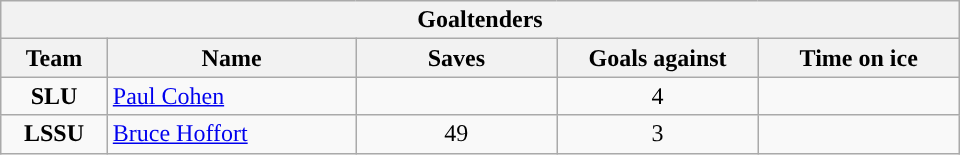<table class="wikitable" style="width:40em; text-align:right;">
<tr>
<th colspan=5>Goaltenders</th>
</tr>
<tr>
<th style="width:4em;">Team</th>
<th style="width:10em;">Name</th>
<th style="width:8em;">Saves</th>
<th style="width:8em;">Goals against</th>
<th style="width:8em;">Time on ice</th>
</tr>
<tr>
<td align=center><strong>SLU</strong></td>
<td style="text-align:left;"><a href='#'>Paul Cohen</a></td>
<td align=center></td>
<td align=center>4</td>
<td align=center></td>
</tr>
<tr>
<td align=center><strong>LSSU</strong></td>
<td style="text-align:left;"><a href='#'>Bruce Hoffort</a></td>
<td align=center>49</td>
<td align=center>3</td>
<td></td>
</tr>
</table>
